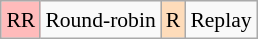<table class="wikitable" style="margin:0.5em auto; font-size:90%; line-height:1.25em;">
<tr style="text-align:center;">
<td bgcolor="#FFBBBB" align=center>RR</td>
<td>Round-robin</td>
<td bgcolor="#FEDCBA" align=center>R</td>
<td>Replay</td>
</tr>
</table>
